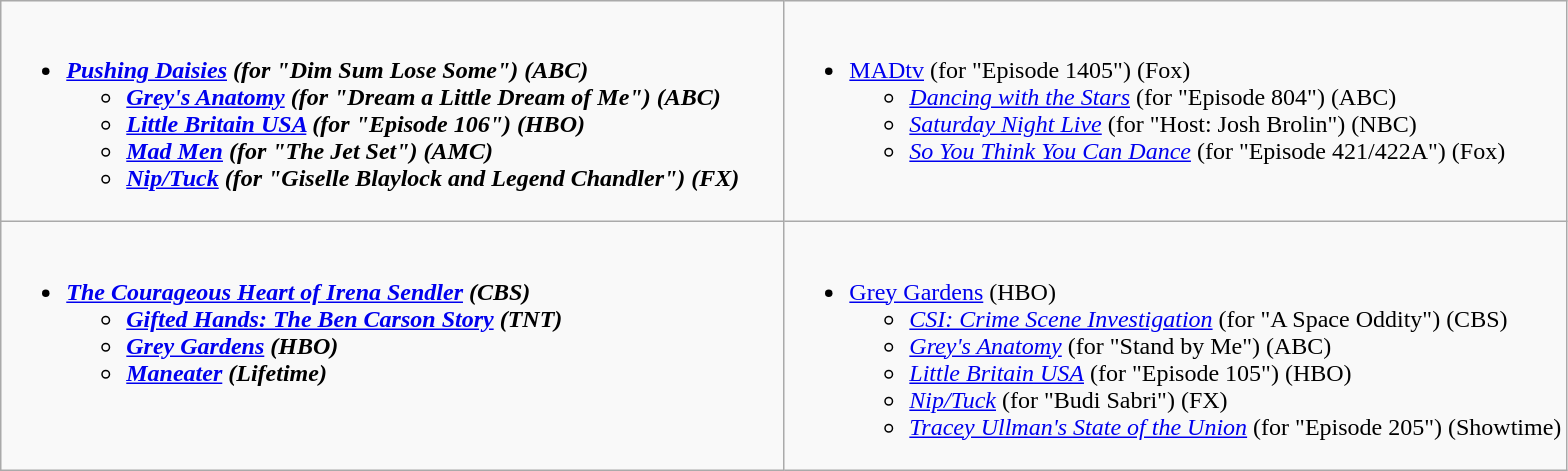<table class="wikitable">
<tr>
<td style="vertical-align:top;" width="50%"><br><ul><li><strong><em><a href='#'>Pushing Daisies</a><em> (for "Dim Sum Lose Some") (ABC)<strong><ul><li></em><a href='#'>Grey's Anatomy</a><em> (for "Dream a Little Dream of Me") (ABC)</li><li></em><a href='#'>Little Britain USA</a><em> (for "Episode 106") (HBO)</li><li></em><a href='#'>Mad Men</a><em> (for "The Jet Set") (AMC)</li><li></em><a href='#'>Nip/Tuck</a><em> (for "Giselle Blaylock and Legend Chandler") (FX)</li></ul></li></ul></td>
<td style="vertical-align:top;" width="50%"><br><ul><li></em></strong><a href='#'>MADtv</a></em> (for "Episode 1405")	(Fox)</strong><ul><li><em><a href='#'>Dancing with the Stars</a></em> (for "Episode 804") (ABC)</li><li><em><a href='#'>Saturday Night Live</a></em> (for "Host: Josh Brolin") (NBC)</li><li><em><a href='#'>So You Think You Can Dance</a></em> (for "Episode 421/422A") (Fox)</li></ul></li></ul></td>
</tr>
<tr>
<td style="vertical-align:top;" width="50%"><br><ul><li><strong><em><a href='#'>The Courageous Heart of Irena Sendler</a><em> (CBS)<strong><ul><li></em><a href='#'>Gifted Hands: The Ben Carson Story</a><em> (TNT)</li><li></em><a href='#'>Grey Gardens</a><em> (HBO)</li><li></em><a href='#'>Maneater</a><em> (Lifetime)</li></ul></li></ul></td>
<td style="vertical-align:top;" width="50%"><br><ul><li></em></strong><a href='#'>Grey Gardens</a></em> (HBO)</strong><ul><li><em><a href='#'>CSI: Crime Scene Investigation</a></em> (for "A Space Oddity") (CBS)</li><li><em><a href='#'>Grey's Anatomy</a></em> (for "Stand by Me") (ABC)</li><li><em><a href='#'>Little Britain USA</a></em> (for "Episode 105") (HBO)</li><li><em><a href='#'>Nip/Tuck</a></em> (for "Budi Sabri") (FX)</li><li><em><a href='#'>Tracey Ullman's State of the Union</a></em> (for "Episode 205") (Showtime)</li></ul></li></ul></td>
</tr>
</table>
